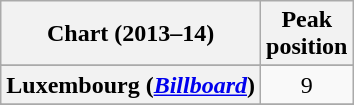<table class="wikitable plainrowheaders sortable" style="text-align:center;">
<tr>
<th>Chart (2013–14)</th>
<th>Peak<br>position</th>
</tr>
<tr>
</tr>
<tr>
</tr>
<tr>
</tr>
<tr>
</tr>
<tr>
</tr>
<tr>
</tr>
<tr>
</tr>
<tr>
</tr>
<tr>
</tr>
<tr>
<th scope="row">Luxembourg (<em><a href='#'>Billboard</a></em>)</th>
<td>9</td>
</tr>
<tr>
</tr>
<tr>
</tr>
<tr>
</tr>
<tr>
</tr>
<tr>
</tr>
<tr>
</tr>
<tr>
</tr>
<tr>
</tr>
<tr>
</tr>
<tr>
</tr>
<tr>
</tr>
<tr>
</tr>
<tr>
</tr>
<tr>
</tr>
<tr>
</tr>
<tr>
</tr>
</table>
